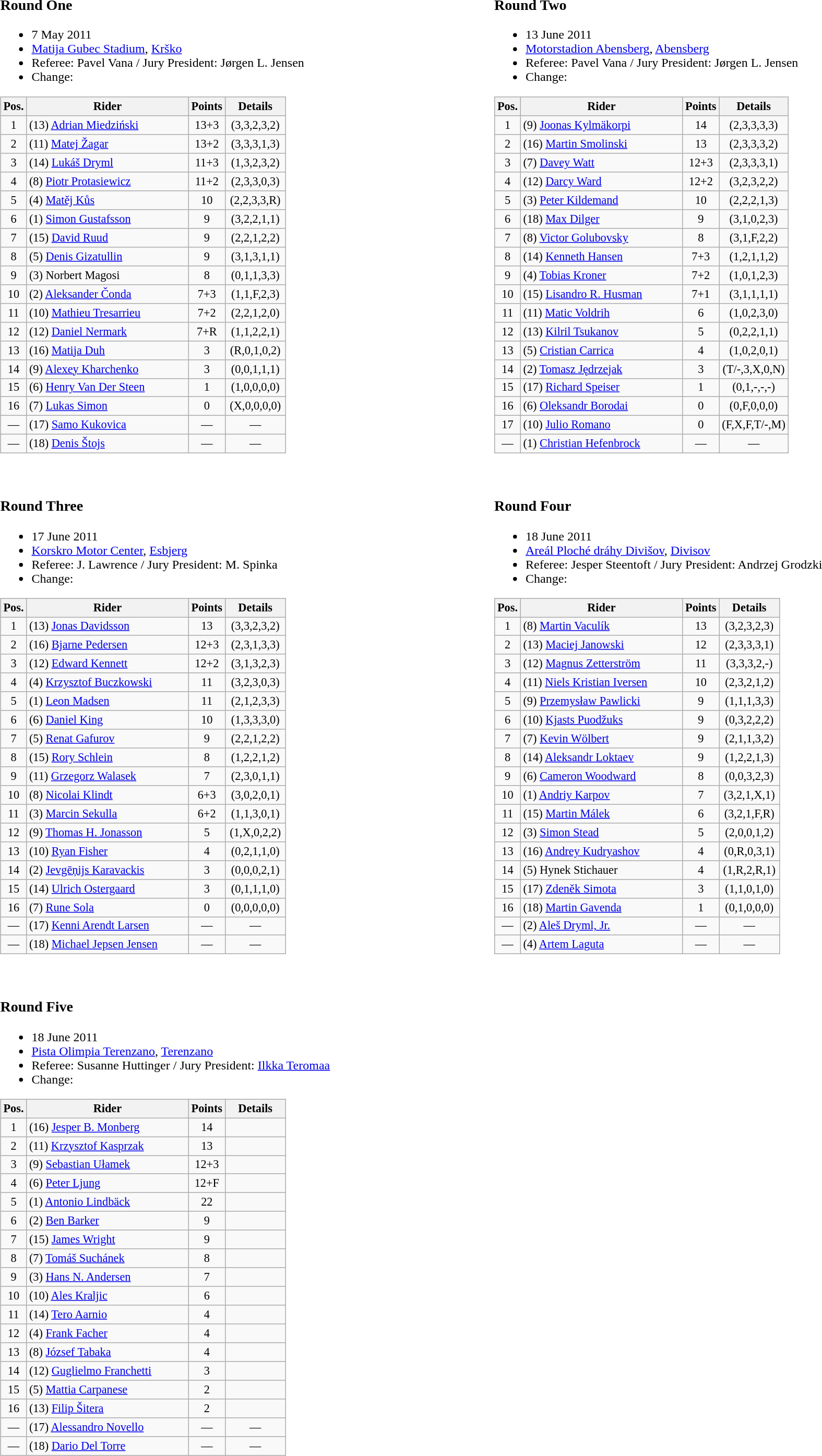<table width=100%>
<tr>
<td width=50% valign=top><br><h3>Round One</h3><ul><li>7 May 2011</li><li> <a href='#'>Matija Gubec Stadium</a>, <a href='#'>Krško</a></li><li>Referee: Pavel Vana / Jury President: Jørgen L. Jensen</li><li>Change:</li></ul><table class=wikitable style="font-size:93%;">
<tr>
<th width=25px>Pos.</th>
<th width=200px>Rider</th>
<th width=40px>Points</th>
<th width=70px>Details</th>
</tr>
<tr align=center >
<td>1</td>
<td align=left> (13) <a href='#'>Adrian Miedziński</a></td>
<td>13+3</td>
<td>(3,3,2,3,2)</td>
</tr>
<tr align=center >
<td>2</td>
<td align=left> (11) <a href='#'>Matej Žagar</a></td>
<td>13+2</td>
<td>(3,3,3,1,3)</td>
</tr>
<tr align=center >
<td>3</td>
<td align=left> (14) <a href='#'>Lukáš Dryml</a></td>
<td>11+3</td>
<td>(1,3,2,3,2)</td>
</tr>
<tr align=center >
<td>4</td>
<td align=left> (8) <a href='#'>Piotr Protasiewicz</a></td>
<td>11+2</td>
<td>(2,3,3,0,3)</td>
</tr>
<tr align=center >
<td>5</td>
<td align=left> (4) <a href='#'>Matěj Kůs</a></td>
<td>10</td>
<td>(2,2,3,3,R)</td>
</tr>
<tr align=center >
<td>6</td>
<td align=left> (1) <a href='#'>Simon Gustafsson</a></td>
<td>9</td>
<td>(3,2,2,1,1)</td>
</tr>
<tr align=center >
<td>7</td>
<td align=left> (15) <a href='#'>David Ruud</a></td>
<td>9</td>
<td>(2,2,1,2,2)</td>
</tr>
<tr align=center >
<td>8</td>
<td align=left> (5) <a href='#'>Denis Gizatullin</a></td>
<td>9</td>
<td>(3,1,3,1,1)</td>
</tr>
<tr align=center >
<td>9</td>
<td align=left> (3) Norbert Magosi</td>
<td>8</td>
<td>(0,1,1,3,3)</td>
</tr>
<tr align=center >
<td>10</td>
<td align=left> (2) <a href='#'>Aleksander Čonda</a></td>
<td>7+3</td>
<td>(1,1,F,2,3)</td>
</tr>
<tr align=center>
<td>11</td>
<td align=left> (10) <a href='#'>Mathieu Tresarrieu</a></td>
<td>7+2</td>
<td>(2,2,1,2,0)</td>
</tr>
<tr align=center>
<td>12</td>
<td align=left> (12) <a href='#'>Daniel Nermark</a></td>
<td>7+R</td>
<td>(1,1,2,2,1)</td>
</tr>
<tr align=center>
<td>13</td>
<td align=left> (16) <a href='#'>Matija Duh</a></td>
<td>3</td>
<td>(R,0,1,0,2)</td>
</tr>
<tr align=center>
<td>14</td>
<td align=left> (9) <a href='#'>Alexey Kharchenko</a></td>
<td>3</td>
<td>(0,0,1,1,1)</td>
</tr>
<tr align=center>
<td>15</td>
<td align=left> (6) <a href='#'>Henry Van Der Steen</a></td>
<td>1</td>
<td>(1,0,0,0,0)</td>
</tr>
<tr align=center>
<td>16</td>
<td align=left> (7) <a href='#'>Lukas Simon</a></td>
<td>0</td>
<td>(X,0,0,0,0)</td>
</tr>
<tr align=center>
<td>—</td>
<td align=left> (17) <a href='#'>Samo Kukovica</a></td>
<td>—</td>
<td>—</td>
</tr>
<tr align=center>
<td>—</td>
<td align=left> (18) <a href='#'>Denis Štojs</a></td>
<td>—</td>
<td>—</td>
</tr>
</table>
</td>
<td width=50% valign=top><br><h3>Round Two</h3><ul><li>13 June 2011</li><li> <a href='#'>Motorstadion Abensberg</a>, <a href='#'>Abensberg</a></li><li>Referee: Pavel Vana / Jury President: Jørgen L. Jensen</li><li>Change:</li></ul><table class=wikitable style="font-size:93%;">
<tr>
<th width=25px>Pos.</th>
<th width=200px>Rider</th>
<th width=40px>Points</th>
<th width=70px>Details</th>
</tr>
<tr align=center >
<td>1</td>
<td align=left> (9) <a href='#'>Joonas Kylmäkorpi</a></td>
<td>14</td>
<td>(2,3,3,3,3)</td>
</tr>
<tr align=center >
<td>2</td>
<td align=left> (16) <a href='#'>Martin Smolinski</a></td>
<td>13</td>
<td>(2,3,3,3,2)</td>
</tr>
<tr align=center >
<td>3</td>
<td align=left> (7) <a href='#'>Davey Watt</a></td>
<td>12+3</td>
<td>(2,3,3,3,1)</td>
</tr>
<tr align=center >
<td>4</td>
<td align=left> (12) <a href='#'>Darcy Ward</a></td>
<td>12+2</td>
<td>(3,2,3,2,2)</td>
</tr>
<tr align=center >
<td>5</td>
<td align=left> (3) <a href='#'>Peter Kildemand</a></td>
<td>10</td>
<td>(2,2,2,1,3)</td>
</tr>
<tr align=center >
<td>6</td>
<td align=left> (18) <a href='#'>Max Dilger</a></td>
<td>9</td>
<td>(3,1,0,2,3)</td>
</tr>
<tr align=center >
<td>7</td>
<td align=left> (8) <a href='#'>Victor Golubovsky</a></td>
<td>8</td>
<td>(3,1,F,2,2)</td>
</tr>
<tr align=center >
<td>8</td>
<td align=left> (14) <a href='#'>Kenneth Hansen</a></td>
<td>7+3</td>
<td>(1,2,1,1,2)</td>
</tr>
<tr align=center >
<td>9</td>
<td align=left> (4) <a href='#'>Tobias Kroner</a></td>
<td>7+2</td>
<td>(1,0,1,2,3)</td>
</tr>
<tr align=center >
<td>10</td>
<td align=left> (15) <a href='#'>Lisandro R. Husman</a></td>
<td>7+1</td>
<td>(3,1,1,1,1)</td>
</tr>
<tr align=center>
<td>11</td>
<td align=left> (11) <a href='#'>Matic Voldrih</a></td>
<td>6</td>
<td>(1,0,2,3,0)</td>
</tr>
<tr align=center>
<td>12</td>
<td align=left> (13) <a href='#'>Kilril Tsukanov</a></td>
<td>5</td>
<td>(0,2,2,1,1)</td>
</tr>
<tr align=center>
<td>13</td>
<td align=left> (5) <a href='#'>Cristian Carrica</a></td>
<td>4</td>
<td>(1,0,2,0,1)</td>
</tr>
<tr align=center>
<td>14</td>
<td align=left> (2) <a href='#'>Tomasz Jędrzejak</a></td>
<td>3</td>
<td>(T/-,3,X,0,N)</td>
</tr>
<tr align=center>
<td>15</td>
<td align=left> (17) <a href='#'>Richard Speiser</a></td>
<td>1</td>
<td>(0,1,-,-,-)</td>
</tr>
<tr align=center>
<td>16</td>
<td align=left> (6) <a href='#'>Oleksandr Borodai</a></td>
<td>0</td>
<td>(0,F,0,0,0)</td>
</tr>
<tr align=center>
<td>17</td>
<td align=left> (10) <a href='#'>Julio Romano</a></td>
<td>0</td>
<td>(F,X,F,T/-,M)</td>
</tr>
<tr align=center>
<td>—</td>
<td align=left> (1) <a href='#'>Christian Hefenbrock</a></td>
<td>—</td>
<td>—</td>
</tr>
</table>
</td>
</tr>
<tr>
<td valign=top><br><h3>Round Three</h3><ul><li>17 June 2011</li><li> <a href='#'>Korskro Motor Center</a>, <a href='#'>Esbjerg</a></li><li>Referee: J. Lawrence / Jury President: M. Spinka</li><li>Change:</li></ul><table class=wikitable style="font-size:93%;">
<tr>
<th width=25px>Pos.</th>
<th width=200px>Rider</th>
<th width=40px>Points</th>
<th width=70px>Details</th>
</tr>
<tr align=center >
<td>1</td>
<td align=left> (13) <a href='#'>Jonas Davidsson</a></td>
<td>13</td>
<td>(3,3,2,3,2)</td>
</tr>
<tr align=center >
<td>2</td>
<td align=left> (16) <a href='#'>Bjarne Pedersen</a></td>
<td>12+3</td>
<td>(2,3,1,3,3)</td>
</tr>
<tr align=center >
<td>3</td>
<td align=left> (12) <a href='#'>Edward Kennett</a></td>
<td>12+2</td>
<td>(3,1,3,2,3)</td>
</tr>
<tr align=center >
<td>4</td>
<td align=left> (4) <a href='#'>Krzysztof Buczkowski</a></td>
<td>11</td>
<td>(3,2,3,0,3)</td>
</tr>
<tr align=center >
<td>5</td>
<td align=left> (1) <a href='#'>Leon Madsen</a></td>
<td>11</td>
<td>(2,1,2,3,3)</td>
</tr>
<tr align=center >
<td>6</td>
<td align=left> (6) <a href='#'>Daniel King</a></td>
<td>10</td>
<td>(1,3,3,3,0)</td>
</tr>
<tr align=center >
<td>7</td>
<td align=left> (5) <a href='#'>Renat Gafurov</a></td>
<td>9</td>
<td>(2,2,1,2,2)</td>
</tr>
<tr align=center >
<td>8</td>
<td align=left> (15) <a href='#'>Rory Schlein</a></td>
<td>8</td>
<td>(1,2,2,1,2)</td>
</tr>
<tr align=center >
<td>9</td>
<td align=left> (11) <a href='#'>Grzegorz Walasek</a></td>
<td>7</td>
<td>(2,3,0,1,1)</td>
</tr>
<tr align=center>
<td>10</td>
<td align=left> (8) <a href='#'>Nicolai Klindt</a></td>
<td>6+3</td>
<td>(3,0,2,0,1)</td>
</tr>
<tr align=center>
<td>11</td>
<td align=left> (3) <a href='#'>Marcin Sekulla</a></td>
<td>6+2</td>
<td>(1,1,3,0,1)</td>
</tr>
<tr align=center>
<td>12</td>
<td align=left> (9) <a href='#'>Thomas H. Jonasson</a></td>
<td>5</td>
<td>(1,X,0,2,2)</td>
</tr>
<tr align=center>
<td>13</td>
<td align=left> (10) <a href='#'>Ryan Fisher</a></td>
<td>4</td>
<td>(0,2,1,1,0)</td>
</tr>
<tr align=center>
<td>14</td>
<td align=left> (2) <a href='#'>Jevgēņijs Karavackis</a></td>
<td>3</td>
<td>(0,0,0,2,1)</td>
</tr>
<tr align=center>
<td>15</td>
<td align=left> (14) <a href='#'>Ulrich Ostergaard</a></td>
<td>3</td>
<td>(0,1,1,1,0)</td>
</tr>
<tr align=center>
<td>16</td>
<td align=left> (7) <a href='#'>Rune Sola</a></td>
<td>0</td>
<td>(0,0,0,0,0)</td>
</tr>
<tr align=center>
<td>—</td>
<td align=left> (17) <a href='#'>Kenni Arendt Larsen</a></td>
<td>—</td>
<td>—</td>
</tr>
<tr align=center>
<td>—</td>
<td align=left> (18) <a href='#'>Michael Jepsen Jensen</a></td>
<td>—</td>
<td>—</td>
</tr>
</table>
</td>
<td valign=top><br><h3>Round Four</h3><ul><li>18 June 2011</li><li> <a href='#'>Areál Ploché dráhy Divišov</a>, <a href='#'>Divisov</a></li><li>Referee: Jesper Steentoft / Jury President: Andrzej Grodzki</li><li>Change:</li></ul><table class=wikitable style="font-size:93%;">
<tr>
<th width=25px>Pos.</th>
<th width=200px>Rider</th>
<th width=40px>Points</th>
<th width=70px>Details</th>
</tr>
<tr align=center >
<td>1</td>
<td align=left> (8) <a href='#'>Martin Vaculík</a></td>
<td>13</td>
<td>(3,2,3,2,3)</td>
</tr>
<tr align=center >
<td>2</td>
<td align=left> (13) <a href='#'>Maciej Janowski</a></td>
<td>12</td>
<td>(2,3,3,3,1)</td>
</tr>
<tr align=center >
<td>3</td>
<td align=left> (12) <a href='#'>Magnus Zetterström</a></td>
<td>11</td>
<td>(3,3,3,2,-)</td>
</tr>
<tr align=center >
<td>4</td>
<td align=left> (11) <a href='#'>Niels Kristian Iversen</a></td>
<td>10</td>
<td>(2,3,2,1,2)</td>
</tr>
<tr align=center >
<td>5</td>
<td align=left> (9) <a href='#'>Przemysław Pawlicki</a></td>
<td>9</td>
<td>(1,1,1,3,3)</td>
</tr>
<tr align=center >
<td>6</td>
<td align=left> (10) <a href='#'>Kjasts Puodžuks</a></td>
<td>9</td>
<td>(0,3,2,2,2)</td>
</tr>
<tr align=center >
<td>7</td>
<td align=left> (7) <a href='#'>Kevin Wölbert</a></td>
<td>9</td>
<td>(2,1,1,3,2)</td>
</tr>
<tr align=center >
<td>8</td>
<td align=left> (14) <a href='#'>Aleksandr Loktaev</a></td>
<td>9</td>
<td>(1,2,2,1,3)</td>
</tr>
<tr align=center >
<td>9</td>
<td align=left> (6) <a href='#'>Cameron Woodward</a></td>
<td>8</td>
<td>(0,0,3,2,3)</td>
</tr>
<tr align=center >
<td>10</td>
<td align=left> (1) <a href='#'>Andriy Karpov</a></td>
<td>7</td>
<td>(3,2,1,X,1)</td>
</tr>
<tr align=center>
<td>11</td>
<td align=left> (15) <a href='#'>Martin Málek</a></td>
<td>6</td>
<td>(3,2,1,F,R)</td>
</tr>
<tr align=center>
<td>12</td>
<td align=left> (3) <a href='#'>Simon Stead</a></td>
<td>5</td>
<td>(2,0,0,1,2)</td>
</tr>
<tr align=center>
<td>13</td>
<td align=left> (16) <a href='#'>Andrey Kudryashov</a></td>
<td>4</td>
<td>(0,R,0,3,1)</td>
</tr>
<tr align=center>
<td>14</td>
<td align=left> (5) Hynek Stichauer</td>
<td>4</td>
<td>(1,R,2,R,1)</td>
</tr>
<tr align=center>
<td>15</td>
<td align=left> (17) <a href='#'>Zdeněk Simota</a></td>
<td>3</td>
<td>(1,1,0,1,0)</td>
</tr>
<tr align=center>
<td>16</td>
<td align=left> (18) <a href='#'>Martin Gavenda</a></td>
<td>1</td>
<td>(0,1,0,0,0)</td>
</tr>
<tr align=center>
<td>—</td>
<td align=left> (2) <a href='#'>Aleš Dryml, Jr.</a></td>
<td>—</td>
<td>—</td>
</tr>
<tr align=center>
<td>—</td>
<td align=left> (4) <a href='#'>Artem Laguta</a></td>
<td>—</td>
<td>—</td>
</tr>
</table>
</td>
</tr>
<tr>
<td valign=top><br><h3>Round Five</h3><ul><li>18 June 2011</li><li> <a href='#'>Pista Olimpia Terenzano</a>, <a href='#'>Terenzano</a></li><li>Referee: Susanne Huttinger / Jury President: <a href='#'>Ilkka Teromaa</a></li><li>Change:</li></ul><table class=wikitable style="font-size:93%;">
<tr>
<th width=25px>Pos.</th>
<th width=200px>Rider</th>
<th width=40px>Points</th>
<th width=70px>Details</th>
</tr>
<tr align=center >
<td>1</td>
<td align=left> (16) <a href='#'>Jesper B. Monberg</a></td>
<td>14</td>
<td></td>
</tr>
<tr align=center >
<td>2</td>
<td align=left> (11) <a href='#'>Krzysztof Kasprzak</a></td>
<td>13</td>
<td></td>
</tr>
<tr align=center >
<td>3</td>
<td align=left> (9) <a href='#'>Sebastian Ułamek</a></td>
<td>12+3</td>
<td></td>
</tr>
<tr align=center >
<td>4</td>
<td align=left> (6) <a href='#'>Peter Ljung</a></td>
<td>12+F</td>
<td></td>
</tr>
<tr align=center >
<td>5</td>
<td align=left> (1) <a href='#'>Antonio Lindbäck</a></td>
<td>22</td>
<td></td>
</tr>
<tr align=center >
<td>6</td>
<td align=left> (2) <a href='#'>Ben Barker</a></td>
<td>9</td>
<td></td>
</tr>
<tr align=center >
<td>7</td>
<td align=left> (15) <a href='#'>James Wright</a></td>
<td>9</td>
<td></td>
</tr>
<tr align=center >
<td>8</td>
<td align=left> (7) <a href='#'>Tomáš Suchánek</a></td>
<td>8</td>
<td></td>
</tr>
<tr align=center >
<td>9</td>
<td align=left> (3) <a href='#'>Hans N. Andersen</a></td>
<td>7</td>
<td></td>
</tr>
<tr align=center>
<td>10</td>
<td align=left> (10) <a href='#'>Ales Kraljic</a></td>
<td>6</td>
<td></td>
</tr>
<tr align=center>
<td>11</td>
<td align=left> (14) <a href='#'>Tero Aarnio</a></td>
<td>4</td>
<td></td>
</tr>
<tr align=center>
<td>12</td>
<td align=left> (4) <a href='#'>Frank Facher</a></td>
<td>4</td>
<td></td>
</tr>
<tr align=center>
<td>13</td>
<td align=left> (8) <a href='#'>József Tabaka</a></td>
<td>4</td>
<td></td>
</tr>
<tr align=center>
<td>14</td>
<td align=left> (12) <a href='#'>Guglielmo Franchetti</a></td>
<td>3</td>
<td></td>
</tr>
<tr align=center>
<td>15</td>
<td align=left> (5) <a href='#'>Mattia Carpanese</a></td>
<td>2</td>
<td></td>
</tr>
<tr align=center>
<td>16</td>
<td align=left> (13) <a href='#'>Filip Šitera</a></td>
<td>2</td>
<td></td>
</tr>
<tr align=center>
<td>—</td>
<td align=left> (17) <a href='#'>Alessandro Novello</a></td>
<td>—</td>
<td>—</td>
</tr>
<tr align=center>
<td>—</td>
<td align=left> (18) <a href='#'>Dario Del Torre</a></td>
<td>—</td>
<td>—</td>
</tr>
</table>
</td>
<td valign=top></td>
</tr>
</table>
